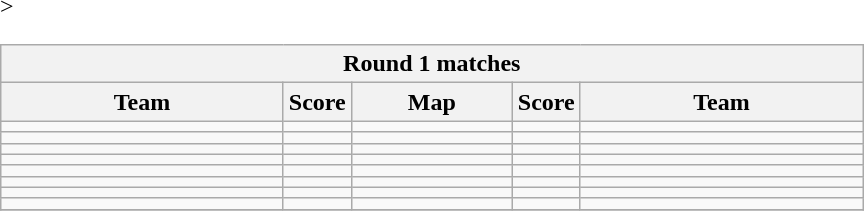<table class="wikitable" style="text-align: center;">
<tr>
<th colspan=5>Round 1 matches</th>
</tr>
<tr <noinclude>>
<th width="181px">Team</th>
<th width="20px">Score</th>
<th width="100px">Map</th>
<th width="20px">Score</th>
<th width="181px">Team</noinclude></th>
</tr>
<tr>
<td></td>
<td></td>
<td></td>
<td></td>
<td></td>
</tr>
<tr>
<td></td>
<td></td>
<td></td>
<td></td>
<td></td>
</tr>
<tr>
<td></td>
<td></td>
<td></td>
<td></td>
<td></td>
</tr>
<tr>
<td></td>
<td></td>
<td></td>
<td></td>
<td></td>
</tr>
<tr>
<td></td>
<td></td>
<td></td>
<td></td>
<td></td>
</tr>
<tr>
<td></td>
<td></td>
<td></td>
<td></td>
<td></td>
</tr>
<tr>
<td></td>
<td></td>
<td></td>
<td></td>
<td></td>
</tr>
<tr>
<td></td>
<td></td>
<td></td>
<td></td>
<td></td>
</tr>
<tr>
</tr>
</table>
